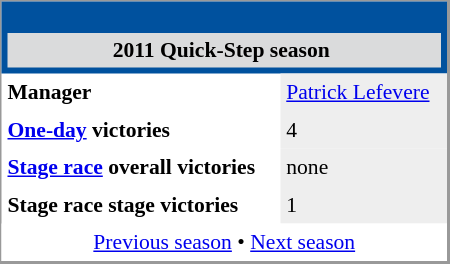<table align="right" cellpadding="4" cellspacing="0" style="margin-left:1em; width:300px; font-size:90%; border:1px solid #999; border-right-width:2px; border-bottom-width:2px; background-color:white;">
<tr>
<th colspan="2" style="background-color:#00519E;"><br><table style="background:#DADBDC;text-align:center;width:100%;">
<tr>
<td style="background:#DADBDC;" align="center" width="100%"><span> 2011 Quick-Step season</span></td>
<td padding=15px></td>
</tr>
</table>
</th>
</tr>
<tr>
<td><strong>Manager </strong></td>
<td bgcolor=#EEEEEE><a href='#'>Patrick Lefevere</a></td>
</tr>
<tr>
<td><strong><a href='#'>One-day</a> victories</strong></td>
<td bgcolor=#EEEEEE>4</td>
</tr>
<tr>
<td><strong><a href='#'>Stage race</a> overall victories</strong></td>
<td bgcolor=#EEEEEE>none</td>
</tr>
<tr>
<td><strong>Stage race stage victories</strong></td>
<td bgcolor=#EEEEEE>1</td>
</tr>
<tr>
<td colspan="2" bgcolor="white" align="center"><a href='#'>Previous season</a> • <a href='#'>Next season</a></td>
</tr>
</table>
